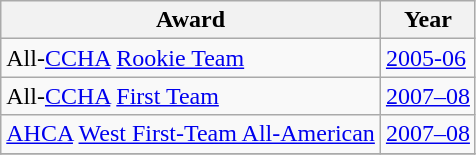<table class="wikitable">
<tr>
<th>Award</th>
<th>Year</th>
</tr>
<tr>
<td>All-<a href='#'>CCHA</a> <a href='#'>Rookie Team</a></td>
<td><a href='#'>2005-06</a></td>
</tr>
<tr>
<td>All-<a href='#'>CCHA</a> <a href='#'>First Team</a></td>
<td><a href='#'>2007–08</a></td>
</tr>
<tr>
<td><a href='#'>AHCA</a> <a href='#'>West First-Team All-American</a></td>
<td><a href='#'>2007–08</a></td>
</tr>
<tr>
</tr>
</table>
